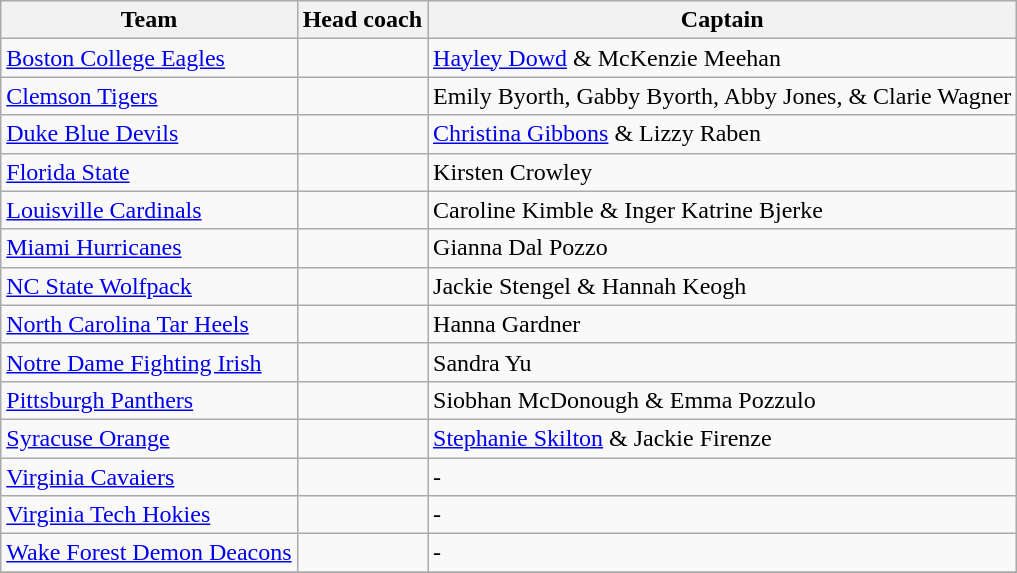<table class="wikitable sortable" style="text-align: left;">
<tr>
<th>Team</th>
<th>Head coach</th>
<th>Captain</th>
</tr>
<tr>
<td><a href='#'>Boston College Eagles</a></td>
<td>  </td>
<td><a href='#'>Hayley Dowd</a> & McKenzie Meehan</td>
</tr>
<tr>
<td><a href='#'>Clemson Tigers</a></td>
<td>  </td>
<td>Emily Byorth, Gabby Byorth, Abby Jones, & Clarie Wagner</td>
</tr>
<tr>
<td><a href='#'>Duke Blue Devils</a></td>
<td>  </td>
<td><a href='#'>Christina Gibbons</a> & Lizzy Raben </td>
</tr>
<tr>
<td><a href='#'>Florida State</a></td>
<td>  </td>
<td>Kirsten Crowley </td>
</tr>
<tr>
<td><a href='#'>Louisville Cardinals</a></td>
<td>  </td>
<td>Caroline Kimble & Inger Katrine Bjerke </td>
</tr>
<tr>
<td><a href='#'>Miami Hurricanes</a></td>
<td>  </td>
<td>Gianna Dal Pozzo </td>
</tr>
<tr>
<td><a href='#'>NC State Wolfpack</a></td>
<td>  </td>
<td>Jackie Stengel & Hannah Keogh </td>
</tr>
<tr>
<td><a href='#'>North Carolina Tar Heels</a></td>
<td>  </td>
<td>Hanna Gardner </td>
</tr>
<tr>
<td><a href='#'>Notre Dame Fighting Irish</a></td>
<td>  </td>
<td>Sandra Yu </td>
</tr>
<tr>
<td><a href='#'>Pittsburgh Panthers</a></td>
<td>  </td>
<td>Siobhan McDonough & Emma Pozzulo </td>
</tr>
<tr>
<td><a href='#'>Syracuse Orange</a></td>
<td>  </td>
<td><a href='#'>Stephanie Skilton</a> & Jackie Firenze</td>
</tr>
<tr>
<td><a href='#'>Virginia Cavaiers</a></td>
<td>  </td>
<td>-</td>
</tr>
<tr>
<td><a href='#'>Virginia Tech Hokies</a></td>
<td>  </td>
<td>-</td>
</tr>
<tr>
<td><a href='#'>Wake Forest Demon Deacons</a></td>
<td>  </td>
<td>-</td>
</tr>
<tr>
</tr>
</table>
